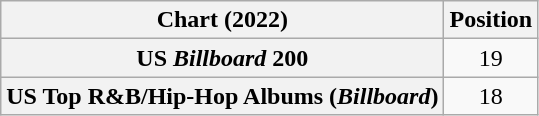<table class="wikitable sortable plainrowheaders" style="text-align:center">
<tr>
<th scope="col">Chart (2022)</th>
<th scope="col">Position</th>
</tr>
<tr>
<th scope="row">US <em>Billboard</em> 200</th>
<td>19</td>
</tr>
<tr>
<th scope="row">US Top R&B/Hip-Hop Albums (<em>Billboard</em>)</th>
<td>18</td>
</tr>
</table>
